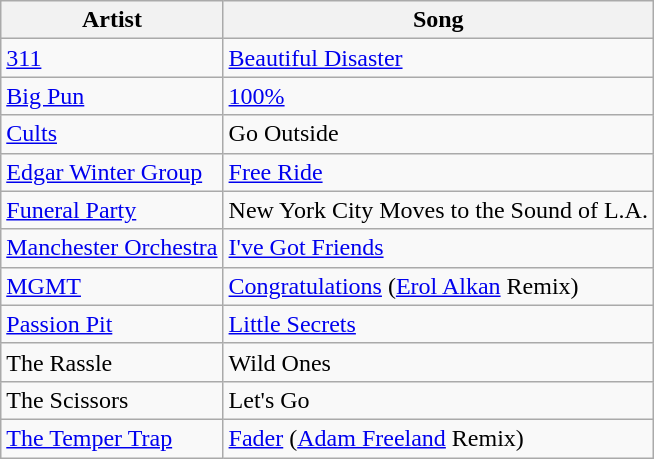<table class="wikitable">
<tr>
<th>Artist</th>
<th>Song</th>
</tr>
<tr>
<td><a href='#'>311</a></td>
<td><a href='#'>Beautiful Disaster</a></td>
</tr>
<tr>
<td><a href='#'>Big Pun</a></td>
<td><a href='#'>100%</a></td>
</tr>
<tr>
<td><a href='#'>Cults</a></td>
<td>Go Outside</td>
</tr>
<tr>
<td><a href='#'>Edgar Winter Group</a></td>
<td><a href='#'>Free Ride</a></td>
</tr>
<tr>
<td><a href='#'>Funeral Party</a></td>
<td>New York City Moves to the Sound of L.A.</td>
</tr>
<tr>
<td><a href='#'>Manchester Orchestra</a></td>
<td><a href='#'>I've Got Friends</a></td>
</tr>
<tr>
<td><a href='#'>MGMT</a></td>
<td><a href='#'>Congratulations</a> (<a href='#'>Erol Alkan</a> Remix)</td>
</tr>
<tr>
<td><a href='#'>Passion Pit</a></td>
<td><a href='#'>Little Secrets</a></td>
</tr>
<tr>
<td>The Rassle</td>
<td>Wild Ones</td>
</tr>
<tr>
<td>The Scissors</td>
<td>Let's Go</td>
</tr>
<tr>
<td><a href='#'>The Temper Trap</a></td>
<td><a href='#'>Fader</a> (<a href='#'>Adam Freeland</a> Remix)</td>
</tr>
</table>
